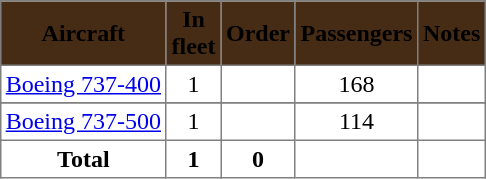<table class="toccolours" border="1" cellpadding="3" style="margin:1em auto; border-collapse:collapse">
<tr style="background:#472c15;">
<th><span>Aircraft</span></th>
<th style="width:25px;"><span>In fleet</span></th>
<th><span>Order</span></th>
<th><span>Passengers</span></th>
<th><span>Notes</span></th>
</tr>
<tr>
<td><a href='#'>Boeing 737-400</a></td>
<td align=center>1</td>
<td align=center></td>
<td align=center>168</td>
<td align="center"></td>
</tr>
<tr>
</tr>
<tr>
<td><a href='#'>Boeing 737-500</a></td>
<td align=center>1</td>
<td align=center></td>
<td align=center>114</td>
<td align="center"></td>
</tr>
<tr>
<td align="center"><strong>Total</strong></td>
<td align="center"><strong>1</strong></td>
<td align="center"><strong>0</strong></td>
<td align="center"></td>
<td></td>
</tr>
</table>
